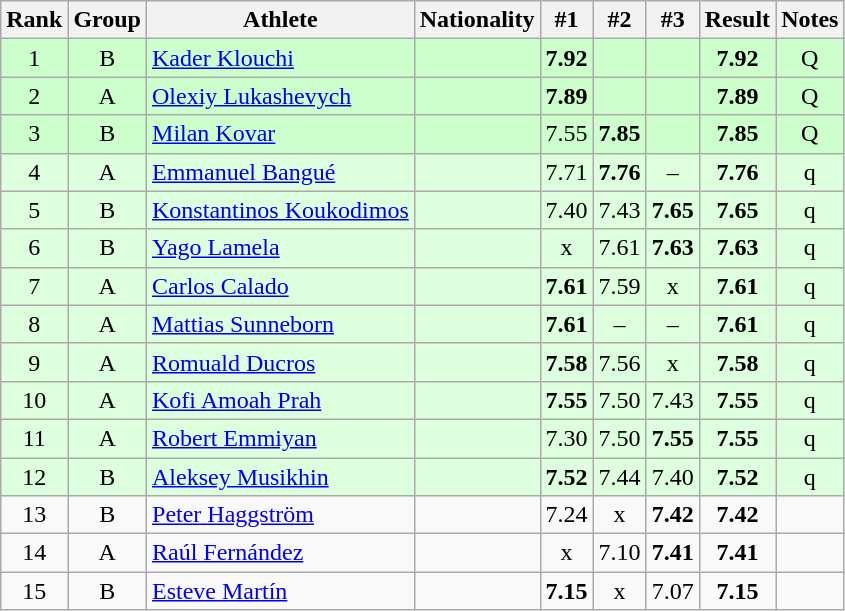<table class="wikitable sortable" style="text-align:center">
<tr>
<th>Rank</th>
<th>Group</th>
<th>Athlete</th>
<th>Nationality</th>
<th>#1</th>
<th>#2</th>
<th>#3</th>
<th>Result</th>
<th>Notes</th>
</tr>
<tr bgcolor=ccffcc>
<td>1</td>
<td>B</td>
<td align="left"><a href='#'>Kader Klouchi</a></td>
<td align=left></td>
<td><strong>7.92</strong></td>
<td></td>
<td></td>
<td><strong>7.92</strong></td>
<td>Q</td>
</tr>
<tr bgcolor=ccffcc>
<td>2</td>
<td>A</td>
<td align="left"><a href='#'>Olexiy Lukashevych</a></td>
<td align=left></td>
<td><strong>7.89</strong></td>
<td></td>
<td></td>
<td><strong>7.89</strong></td>
<td>Q</td>
</tr>
<tr bgcolor=ccffcc>
<td>3</td>
<td>B</td>
<td align="left"><a href='#'>Milan Kovar</a></td>
<td align=left></td>
<td>7.55</td>
<td><strong>7.85</strong></td>
<td></td>
<td><strong>7.85</strong></td>
<td>Q</td>
</tr>
<tr bgcolor=ddffdd>
<td>4</td>
<td>A</td>
<td align="left"><a href='#'>Emmanuel Bangué</a></td>
<td align=left></td>
<td>7.71</td>
<td><strong>7.76</strong></td>
<td>–</td>
<td><strong>7.76</strong></td>
<td>q</td>
</tr>
<tr bgcolor=ddffdd>
<td>5</td>
<td>B</td>
<td align="left"><a href='#'>Konstantinos Koukodimos</a></td>
<td align=left></td>
<td>7.40</td>
<td>7.43</td>
<td><strong>7.65</strong></td>
<td><strong>7.65</strong></td>
<td>q</td>
</tr>
<tr bgcolor=ddffdd>
<td>6</td>
<td>B</td>
<td align="left"><a href='#'>Yago Lamela</a></td>
<td align=left></td>
<td>x</td>
<td>7.61</td>
<td><strong>7.63</strong></td>
<td><strong>7.63</strong></td>
<td>q</td>
</tr>
<tr bgcolor=ddffdd>
<td>7</td>
<td>A</td>
<td align="left"><a href='#'>Carlos Calado</a></td>
<td align=left></td>
<td><strong>7.61</strong></td>
<td>7.59</td>
<td>x</td>
<td><strong>7.61</strong></td>
<td>q</td>
</tr>
<tr bgcolor=ddffdd>
<td>8</td>
<td>A</td>
<td align="left"><a href='#'>Mattias Sunneborn</a></td>
<td align=left></td>
<td><strong>7.61</strong></td>
<td>–</td>
<td>–</td>
<td><strong>7.61</strong></td>
<td>q</td>
</tr>
<tr bgcolor=ddffdd>
<td>9</td>
<td>A</td>
<td align="left"><a href='#'>Romuald Ducros</a></td>
<td align=left></td>
<td><strong>7.58</strong></td>
<td>7.56</td>
<td>x</td>
<td><strong>7.58</strong></td>
<td>q</td>
</tr>
<tr bgcolor=ddffdd>
<td>10</td>
<td>A</td>
<td align="left"><a href='#'>Kofi Amoah Prah</a></td>
<td align=left></td>
<td><strong>7.55</strong></td>
<td>7.50</td>
<td>7.43</td>
<td><strong>7.55</strong></td>
<td>q</td>
</tr>
<tr bgcolor=ddffdd>
<td>11</td>
<td>A</td>
<td align="left"><a href='#'>Robert Emmiyan</a></td>
<td align=left></td>
<td>7.30</td>
<td>7.50</td>
<td><strong>7.55</strong></td>
<td><strong>7.55</strong></td>
<td>q</td>
</tr>
<tr bgcolor=ddffdd>
<td>12</td>
<td>B</td>
<td align="left"><a href='#'>Aleksey Musikhin</a></td>
<td align=left></td>
<td><strong>7.52</strong></td>
<td>7.44</td>
<td>7.40</td>
<td><strong>7.52</strong></td>
<td>q</td>
</tr>
<tr>
<td>13</td>
<td>B</td>
<td align="left"><a href='#'>Peter Haggström</a></td>
<td align=left></td>
<td>7.24</td>
<td>x</td>
<td><strong>7.42</strong></td>
<td><strong>7.42</strong></td>
<td></td>
</tr>
<tr>
<td>14</td>
<td>A</td>
<td align="left"><a href='#'>Raúl Fernández</a></td>
<td align=left></td>
<td>x</td>
<td>7.10</td>
<td><strong>7.41</strong></td>
<td><strong>7.41</strong></td>
<td></td>
</tr>
<tr>
<td>15</td>
<td>B</td>
<td align="left"><a href='#'>Esteve Martín</a></td>
<td align=left></td>
<td><strong>7.15</strong></td>
<td>x</td>
<td>7.07</td>
<td><strong>7.15</strong></td>
<td></td>
</tr>
</table>
